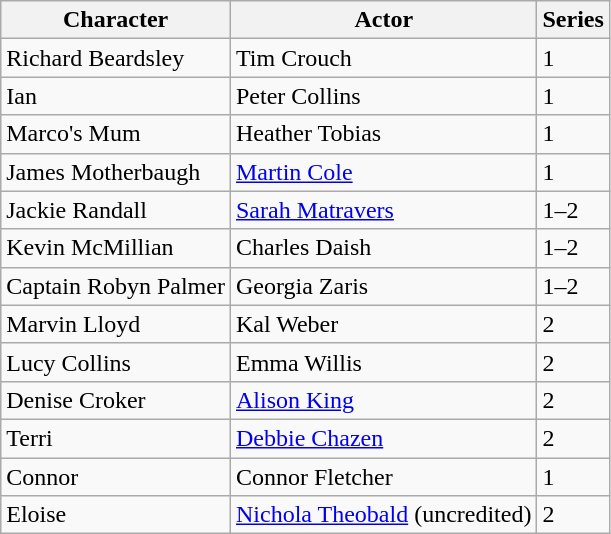<table class="wikitable" border="1">
<tr>
<th>Character</th>
<th>Actor</th>
<th>Series</th>
</tr>
<tr>
<td>Richard Beardsley</td>
<td>Tim Crouch</td>
<td>1</td>
</tr>
<tr>
<td>Ian</td>
<td>Peter Collins</td>
<td>1</td>
</tr>
<tr>
<td>Marco's Mum</td>
<td>Heather Tobias</td>
<td>1</td>
</tr>
<tr>
<td>James Motherbaugh</td>
<td><a href='#'>Martin Cole</a></td>
<td>1</td>
</tr>
<tr>
<td>Jackie Randall</td>
<td><a href='#'>Sarah Matravers</a></td>
<td>1–2</td>
</tr>
<tr>
<td>Kevin McMillian</td>
<td>Charles Daish</td>
<td>1–2</td>
</tr>
<tr>
<td>Captain Robyn Palmer</td>
<td>Georgia Zaris</td>
<td>1–2</td>
</tr>
<tr>
<td>Marvin Lloyd</td>
<td>Kal Weber</td>
<td>2</td>
</tr>
<tr>
<td>Lucy Collins</td>
<td>Emma Willis</td>
<td>2</td>
</tr>
<tr>
<td>Denise Croker</td>
<td><a href='#'>Alison King</a></td>
<td>2</td>
</tr>
<tr>
<td>Terri</td>
<td><a href='#'>Debbie Chazen</a></td>
<td>2</td>
</tr>
<tr>
<td>Connor</td>
<td>Connor Fletcher</td>
<td>1</td>
</tr>
<tr>
<td>Eloise</td>
<td><a href='#'>Nichola Theobald</a> (uncredited)</td>
<td>2</td>
</tr>
</table>
